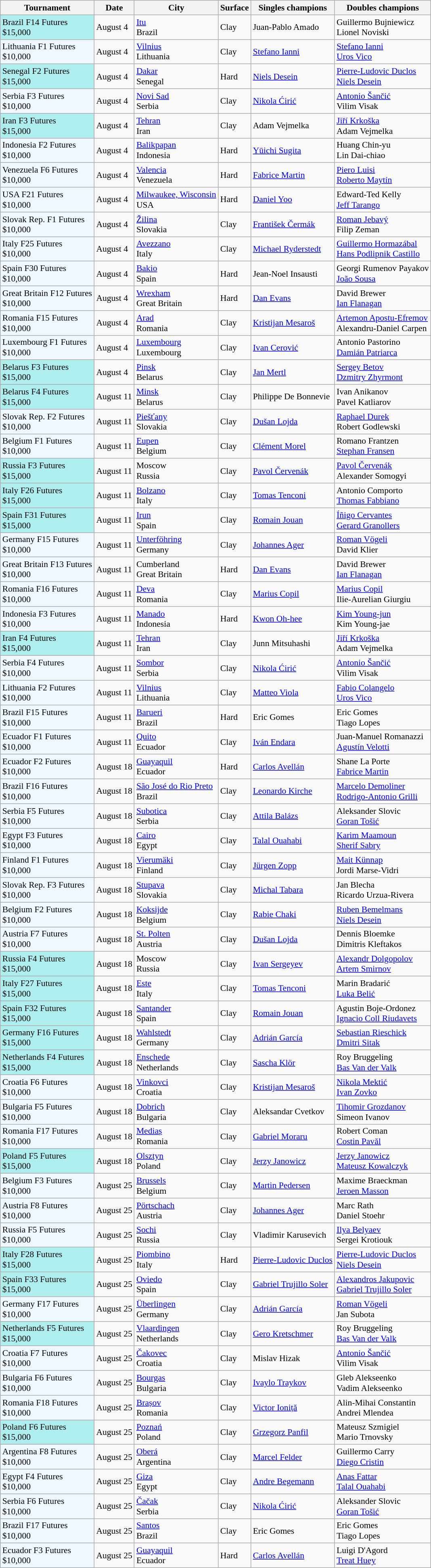<table class="sortable wikitable" style="font-size:90%">
<tr>
<th>Tournament</th>
<th>Date</th>
<th>City</th>
<th>Surface</th>
<th>Singles champions</th>
<th>Doubles champions</th>
</tr>
<tr>
<td style="background:#afeeee;">Brazil F14 Futures<br>$15,000</td>
<td>August 4</td>
<td><a href='#'>Itu</a><br>Brazil</td>
<td>Clay</td>
<td> Juan-Pablo Amado</td>
<td> Guillermo Bujniewicz<br> Lionel Noviski</td>
</tr>
<tr>
<td style="background:#f0f8ff;">Lithuania F1 Futures<br>$10,000</td>
<td>August 4</td>
<td><a href='#'>Vilnius</a><br>Lithuania</td>
<td>Clay</td>
<td> <a href='#'>Stefano Ianni</a></td>
<td> <a href='#'>Stefano Ianni</a><br> <a href='#'>Uros Vico</a></td>
</tr>
<tr>
<td style="background:#afeeee;">Senegal F2 Futures<br>$15,000</td>
<td>August 4</td>
<td><a href='#'>Dakar</a><br>Senegal</td>
<td>Hard</td>
<td> <a href='#'>Niels Desein</a></td>
<td> <a href='#'>Pierre-Ludovic Duclos</a><br> <a href='#'>Niels Desein</a></td>
</tr>
<tr>
<td style="background:#f0f8ff;">Serbia F3 Futures<br>$10,000</td>
<td>August 4</td>
<td><a href='#'>Novi Sad</a><br>Serbia</td>
<td>Clay</td>
<td> <a href='#'>Nikola Ćirić</a></td>
<td> <a href='#'>Antonio Šančić</a><br> Vilim Visak</td>
</tr>
<tr>
<td style="background:#afeeee;">Iran F3 Futures<br>$15,000</td>
<td>August 4</td>
<td><a href='#'>Tehran</a><br>Iran</td>
<td>Clay</td>
<td> Adam Vejmelka</td>
<td> <a href='#'>Jiří Krkoška</a><br> Adam Vejmelka</td>
</tr>
<tr>
<td style="background:#f0f8ff;">Indonesia F2 Futures<br>$10,000</td>
<td>August 4</td>
<td><a href='#'>Balikpapan</a><br>Indonesia</td>
<td>Hard</td>
<td> <a href='#'>Yūichi Sugita</a></td>
<td> Huang Chin-yu<br> Lin Dai-chiao</td>
</tr>
<tr>
<td style="background:#f0f8ff;">Venezuela F6 Futures<br>$10,000</td>
<td>August 4</td>
<td><a href='#'>Valencia</a><br>Venezuela</td>
<td>Hard</td>
<td> <a href='#'>Fabrice Martin</a></td>
<td> <a href='#'>Piero Luisi</a><br> <a href='#'>Roberto Maytín</a></td>
</tr>
<tr>
<td style="background:#f0f8ff;">USA F21 Futures<br>$10,000</td>
<td>August 4</td>
<td><a href='#'>Milwaukee, Wisconsin</a><br>USA</td>
<td>Hard</td>
<td> <a href='#'>Daniel Yoo</a></td>
<td> Edward-Ted Kelly<br> <a href='#'>Jeff Tarango</a></td>
</tr>
<tr>
<td style="background:#f0f8ff;">Slovak Rep. F1 Futures<br>$10,000</td>
<td>August 4</td>
<td><a href='#'>Žilina</a><br>Slovakia</td>
<td>Clay</td>
<td> <a href='#'>František Čermák</a></td>
<td> <a href='#'>Roman Jebavý</a><br> Filip Zeman</td>
</tr>
<tr>
<td style="background:#f0f8ff;">Italy F25 Futures<br>$10,000</td>
<td>August 4</td>
<td><a href='#'>Avezzano</a><br>Italy</td>
<td>Clay</td>
<td> <a href='#'>Michael Ryderstedt</a></td>
<td> <a href='#'>Guillermo Hormazábal</a><br> <a href='#'>Hans Podlipnik Castillo</a></td>
</tr>
<tr>
<td style="background:#f0f8ff;">Spain F30 Futures<br>$10,000</td>
<td>August 4</td>
<td><a href='#'>Bakio</a><br>Spain</td>
<td>Hard</td>
<td> Jean-Noel Insausti</td>
<td> Georgi Rumenov Payakov<br> <a href='#'>João Sousa</a></td>
</tr>
<tr>
<td style="background:#f0f8ff;">Great Britain F12 Futures<br>$10,000</td>
<td>August 4</td>
<td><a href='#'>Wrexham</a><br>Great Britain</td>
<td>Hard</td>
<td> <a href='#'>Dan Evans</a></td>
<td> David Brewer<br> <a href='#'>Ian Flanagan</a></td>
</tr>
<tr>
<td style="background:#f0f8ff;">Romania F15 Futures<br>$10,000</td>
<td>August 4</td>
<td><a href='#'>Arad</a><br>Romania</td>
<td>Clay</td>
<td> <a href='#'>Kristijan Mesaroš</a></td>
<td> <a href='#'>Artemon Apostu-Efremov</a><br> Alexandru-Daniel Carpen</td>
</tr>
<tr>
<td style="background:#f0f8ff;">Luxembourg F1 Futures<br>$10,000</td>
<td>August 4</td>
<td><a href='#'>Luxembourg</a><br>Luxembourg</td>
<td>Clay</td>
<td> <a href='#'>Ivan Cerović</a></td>
<td> Antonio Pastorino<br> <a href='#'>Damián Patriarca</a></td>
</tr>
<tr>
<td style="background:#afeeee;">Belarus F3 Futures<br>$15,000</td>
<td>August 4</td>
<td><a href='#'>Pinsk</a><br>Belarus</td>
<td>Clay</td>
<td> <a href='#'>Jan Mertl</a></td>
<td> <a href='#'>Sergey Betov</a><br> <a href='#'>Dzmitry Zhyrmont</a></td>
</tr>
<tr>
<td style="background:#afeeee;">Belarus F4 Futures<br>$15,000</td>
<td>August 11</td>
<td><a href='#'>Minsk</a><br>Belarus</td>
<td>Clay</td>
<td> Philippe De Bonnevie</td>
<td> Ivan Anikanov<br> Pavel Katliarov</td>
</tr>
<tr>
<td style="background:#f0f8ff;">Slovak Rep. F2 Futures<br>$10,000</td>
<td>August 11</td>
<td><a href='#'>Piešťany</a><br>Slovakia</td>
<td>Clay</td>
<td> <a href='#'>Dušan Lojda</a></td>
<td> <a href='#'>Raphael Durek</a><br> Robert Godlewski</td>
</tr>
<tr>
<td style="background:#f0f8ff;">Belgium F1 Futures<br>$10,000</td>
<td>August 11</td>
<td><a href='#'>Eupen</a><br>Belgium</td>
<td>Clay</td>
<td> <a href='#'>Clément Morel</a></td>
<td> Romano Frantzen<br> <a href='#'>Stephan Fransen</a></td>
</tr>
<tr>
<td style="background:#afeeee;">Russia F3 Futures<br>$15,000</td>
<td>August 11</td>
<td>Moscow<br>Russia</td>
<td>Clay</td>
<td> <a href='#'>Pavol Červenák</a></td>
<td> <a href='#'>Pavol Červenák</a><br> Alexander Somogyi</td>
</tr>
<tr>
<td style="background:#afeeee;">Italy F26 Futures<br>$15,000</td>
<td>August 11</td>
<td><a href='#'>Bolzano</a><br>Italy</td>
<td>Clay</td>
<td> <a href='#'>Tomas Tenconi</a></td>
<td> Antonio Comporto<br> <a href='#'>Thomas Fabbiano</a></td>
</tr>
<tr>
<td style="background:#afeeee;">Spain F31 Futures<br>$15,000</td>
<td>August 11</td>
<td><a href='#'>Irun</a><br>Spain</td>
<td>Clay</td>
<td> <a href='#'>Romain Jouan</a></td>
<td> <a href='#'>Íñigo Cervantes</a><br> <a href='#'>Gerard Granollers</a></td>
</tr>
<tr>
<td style="background:#f0f8ff;">Germany F15 Futures<br>$10,000</td>
<td>August 11</td>
<td><a href='#'>Unterföhring</a><br>Germany</td>
<td>Clay</td>
<td> <a href='#'>Johannes Ager</a></td>
<td> <a href='#'>Roman Vögeli</a><br> David Klier</td>
</tr>
<tr>
<td style="background:#f0f8ff;">Great Britain F13 Futures<br>$10,000</td>
<td>August 11</td>
<td>Cumberland<br>Great Britain</td>
<td>Hard</td>
<td> <a href='#'>Dan Evans</a></td>
<td> David Brewer<br> <a href='#'>Ian Flanagan</a></td>
</tr>
<tr>
<td style="background:#f0f8ff;">Romania F16 Futures<br>$10,000</td>
<td>August 11</td>
<td><a href='#'>Deva</a><br>Romania</td>
<td>Clay</td>
<td> <a href='#'>Marius Copil</a></td>
<td> <a href='#'>Marius Copil</a><br> Ilie-Aurelian Giurgiu</td>
</tr>
<tr>
<td style="background:#f0f8ff;">Indonesia F3 Futures<br>$10,000</td>
<td>August 11</td>
<td><a href='#'>Manado</a><br>Indonesia</td>
<td>Hard</td>
<td> <a href='#'>Kwon Oh-hee</a></td>
<td> <a href='#'>Kim Young-jun</a><br> Kim Young-jae</td>
</tr>
<tr>
<td style="background:#afeeee;">Iran F4 Futures<br>$15,000</td>
<td>August 11</td>
<td><a href='#'>Tehran</a><br>Iran</td>
<td>Clay</td>
<td> Junn Mitsuhashi</td>
<td> <a href='#'>Jiří Krkoška</a><br> Adam Vejmelka</td>
</tr>
<tr>
<td style="background:#f0f8ff;">Serbia F4 Futures<br>$10,000</td>
<td>August 11</td>
<td><a href='#'>Sombor</a><br>Serbia</td>
<td>Clay</td>
<td> <a href='#'>Nikola Ćirić</a></td>
<td> <a href='#'>Antonio Šančić</a><br> Vilim Visak</td>
</tr>
<tr>
<td style="background:#f0f8ff;">Lithuania F2 Futures<br>$10,000</td>
<td>August 11</td>
<td><a href='#'>Vilnius</a><br>Lithuania</td>
<td>Clay</td>
<td> <a href='#'>Matteo Viola</a></td>
<td> <a href='#'>Fabio Colangelo</a><br> <a href='#'>Uros Vico</a></td>
</tr>
<tr>
<td style="background:#f0f8ff;">Brazil F15 Futures<br>$10,000</td>
<td>August 11</td>
<td><a href='#'>Barueri</a><br>Brazil</td>
<td>Hard</td>
<td> Eric Gomes</td>
<td> Eric Gomes<br> Tiago Lopes</td>
</tr>
<tr>
<td style="background:#f0f8ff;">Ecuador F1 Futures<br>$10,000</td>
<td>August 11</td>
<td><a href='#'>Quito</a><br>Ecuador</td>
<td>Clay</td>
<td> <a href='#'>Iván Endara</a></td>
<td> Juan-Manuel Romanazzi<br> <a href='#'>Agustín Velotti</a></td>
</tr>
<tr>
<td style="background:#f0f8ff;">Ecuador F2 Futures<br>$10,000</td>
<td>August 18</td>
<td><a href='#'>Guayaquil</a><br>Ecuador</td>
<td>Hard</td>
<td> <a href='#'>Carlos Avellán</a></td>
<td> Shane La Porte<br> <a href='#'>Fabrice Martin</a></td>
</tr>
<tr>
<td style="background:#f0f8ff;">Brazil F16 Futures<br>$10,000</td>
<td>August 18</td>
<td><a href='#'>São José do Rio Preto</a><br>Brazil</td>
<td>Clay</td>
<td> <a href='#'>Leonardo Kirche</a></td>
<td> <a href='#'>Marcelo Demoliner</a><br> <a href='#'>Rodrigo-Antonio Grilli</a></td>
</tr>
<tr>
<td style="background:#f0f8ff;">Serbia F5 Futures<br>$10,000</td>
<td>August 18</td>
<td><a href='#'>Subotica</a><br>Serbia</td>
<td>Clay</td>
<td> <a href='#'>Attila Balázs</a></td>
<td> Aleksander Slovic<br> <a href='#'>Goran Tošić</a></td>
</tr>
<tr>
<td style="background:#f0f8ff;">Egypt F3 Futures<br>$10,000</td>
<td>August 18</td>
<td><a href='#'>Cairo</a><br>Egypt</td>
<td>Clay</td>
<td> <a href='#'>Talal Ouahabi</a></td>
<td> <a href='#'>Karim Maamoun</a><br> <a href='#'>Sherif Sabry</a></td>
</tr>
<tr>
<td style="background:#f0f8ff;">Finland F1 Futures<br>$10,000</td>
<td>August 18</td>
<td><a href='#'>Vierumäki</a><br>Finland</td>
<td>Clay</td>
<td> <a href='#'>Jürgen Zopp</a></td>
<td> <a href='#'>Mait Künnap</a><br> Jordi Marse-Vidri</td>
</tr>
<tr>
<td style="background:#f0f8ff;">Slovak Rep. F3 Futures<br>$10,000</td>
<td>August 18</td>
<td><a href='#'>Stupava</a><br>Slovakia</td>
<td>Clay</td>
<td> <a href='#'>Michal Tabara</a></td>
<td> Jan Blecha<br> Ricardo Urzua-Rivera</td>
</tr>
<tr>
<td style="background:#f0f8ff;">Belgium F2 Futures<br>$10,000</td>
<td>August 18</td>
<td><a href='#'>Koksijde</a><br>Belgium</td>
<td>Clay</td>
<td> <a href='#'>Rabie Chaki</a></td>
<td> <a href='#'>Ruben Bemelmans</a><br> <a href='#'>Niels Desein</a></td>
</tr>
<tr>
<td style="background:#f0f8ff;">Austria F7 Futures<br>$10,000</td>
<td>August 18</td>
<td><a href='#'>St. Polten</a><br>Austria</td>
<td>Clay</td>
<td> <a href='#'>Dušan Lojda</a></td>
<td> Dennis Bloemke<br> Dimitris Kleftakos</td>
</tr>
<tr>
<td style="background:#afeeee;">Russia F4 Futures<br>$15,000</td>
<td>August 18</td>
<td>Moscow<br>Russia</td>
<td>Clay</td>
<td> <a href='#'>Ivan Sergeyev</a></td>
<td> <a href='#'>Alexandr Dolgopolov</a><br> <a href='#'>Artem Smirnov</a></td>
</tr>
<tr>
<td style="background:#afeeee;">Italy F27 Futures<br>$15,000</td>
<td>August 18</td>
<td><a href='#'>Este</a><br>Italy</td>
<td>Clay</td>
<td> <a href='#'>Tomas Tenconi</a></td>
<td> Marin Bradarić<br> <a href='#'>Luka Belić</a></td>
</tr>
<tr>
<td style="background:#afeeee;">Spain F32 Futures<br>$15,000</td>
<td>August 18</td>
<td><a href='#'>Santander</a><br>Spain</td>
<td>Clay</td>
<td> <a href='#'>Romain Jouan</a></td>
<td> Agustin Boje-Ordonez<br> <a href='#'>Ignacio Coll Riudavets</a></td>
</tr>
<tr>
<td style="background:#afeeee;">Germany F16 Futures<br>$15,000</td>
<td>August 18</td>
<td><a href='#'>Wahlstedt</a><br>Germany</td>
<td>Clay</td>
<td> <a href='#'>Adrián García</a></td>
<td> <a href='#'>Sebastian Rieschick</a><br> <a href='#'>Dmitri Sitak</a></td>
</tr>
<tr>
<td style="background:#afeeee;">Netherlands F4 Futures<br>$15,000</td>
<td>August 18</td>
<td><a href='#'>Enschede</a><br>Netherlands</td>
<td>Clay</td>
<td> <a href='#'>Sascha Klör</a></td>
<td> Roy Bruggeling<br> <a href='#'>Bas Van der Valk</a></td>
</tr>
<tr>
<td style="background:#f0f8ff;">Croatia F6 Futures<br>$10,000</td>
<td>August 18</td>
<td><a href='#'>Vinkovci</a><br>Croatia</td>
<td>Clay</td>
<td> <a href='#'>Kristijan Mesaroš</a></td>
<td> <a href='#'>Nikola Mektić</a><br> <a href='#'>Ivan Zovko</a></td>
</tr>
<tr>
<td style="background:#f0f8ff;">Bulgaria F5 Futures<br>$10,000</td>
<td>August 18</td>
<td><a href='#'>Dobrich</a><br>Bulgaria</td>
<td>Clay</td>
<td> Aleksandar Cvetkov</td>
<td> <a href='#'>Tihomir Grozdanov</a><br> Simeon Ivanov</td>
</tr>
<tr>
<td style="background:#f0f8ff;">Romania F17 Futures<br>$10,000</td>
<td>August 18</td>
<td><a href='#'>Mediaș</a><br>Romania</td>
<td>Clay</td>
<td> <a href='#'>Gabriel Moraru</a></td>
<td> Robert Coman<br> <a href='#'>Costin Pavăl</a></td>
</tr>
<tr>
<td style="background:#afeeee;">Poland F5 Futures<br>$15,000</td>
<td>August 18</td>
<td><a href='#'>Olsztyn</a><br>Poland</td>
<td>Clay</td>
<td> <a href='#'>Jerzy Janowicz</a></td>
<td> <a href='#'>Jerzy Janowicz</a><br> <a href='#'>Mateusz Kowalczyk</a></td>
</tr>
<tr>
<td style="background:#f0f8ff;">Belgium F3 Futures<br>$10,000</td>
<td>August 25</td>
<td><a href='#'>Brussels</a><br>Belgium</td>
<td>Clay</td>
<td> <a href='#'>Martin Pedersen</a></td>
<td> Maxime Braeckman<br> <a href='#'>Jeroen Masson</a></td>
</tr>
<tr>
<td style="background:#f0f8ff;">Austria F8 Futures<br>$10,000</td>
<td>August 25</td>
<td><a href='#'>Pörtschach</a><br>Austria</td>
<td>Clay</td>
<td> <a href='#'>Johannes Ager</a></td>
<td> Marc Rath<br> Daniel Stoehr</td>
</tr>
<tr>
<td style="background:#f0f8ff;">Russia F5 Futures<br>$10,000</td>
<td>August 25</td>
<td><a href='#'>Sochi</a><br>Russia</td>
<td>Clay</td>
<td> Vladimir Karusevich</td>
<td> <a href='#'>Ilya Belyaev</a><br> Sergei Krotiouk</td>
</tr>
<tr>
<td style="background:#afeeee;">Italy F28 Futures<br>$15,000</td>
<td>August 25</td>
<td><a href='#'>Piombino</a><br>Italy</td>
<td>Hard</td>
<td> <a href='#'>Pierre-Ludovic Duclos</a></td>
<td> <a href='#'>Pierre-Ludovic Duclos</a><br> <a href='#'>Niels Desein</a></td>
</tr>
<tr>
<td style="background:#afeeee;">Spain F33 Futures<br>$15,000</td>
<td>August 25</td>
<td><a href='#'>Oviedo</a><br>Spain</td>
<td>Clay</td>
<td> <a href='#'>Gabriel Trujillo Soler</a></td>
<td> <a href='#'>Alexandros Jakupovic</a><br> <a href='#'>Gabriel Trujillo Soler</a></td>
</tr>
<tr>
<td style="background:#f0f8ff;">Germany F17 Futures<br>$10,000</td>
<td>August 25</td>
<td><a href='#'>Überlingen</a><br>Germany</td>
<td>Clay</td>
<td> <a href='#'>Adrián García</a></td>
<td> <a href='#'>Roman Vögeli</a><br> Jan Subota</td>
</tr>
<tr>
<td style="background:#afeeee;">Netherlands F5 Futures<br>$15,000</td>
<td>August 25</td>
<td><a href='#'>Vlaardingen</a><br>Netherlands</td>
<td>Clay</td>
<td> <a href='#'>Gero Kretschmer</a></td>
<td> Roy Bruggeling<br> <a href='#'>Bas Van der Valk</a></td>
</tr>
<tr>
<td style="background:#f0f8ff;">Croatia F7 Futures<br>$10,000</td>
<td>August 25</td>
<td><a href='#'>Čakovec</a><br>Croatia</td>
<td>Clay</td>
<td> Mislav Hizak</td>
<td> <a href='#'>Antonio Šančić</a><br> Vilim Visak</td>
</tr>
<tr>
<td style="background:#f0f8ff;">Bulgaria F6 Futures<br>$10,000</td>
<td>August 25</td>
<td><a href='#'>Bourgas</a><br>Bulgaria</td>
<td>Clay</td>
<td> <a href='#'>Ivaylo Traykov</a></td>
<td> Gleb Alekseenko<br> Vadim Alekseenko</td>
</tr>
<tr>
<td style="background:#f0f8ff;">Romania F18 Futures<br>$10,000</td>
<td>August 25</td>
<td><a href='#'>Brașov</a><br>Romania</td>
<td>Clay</td>
<td> <a href='#'>Victor Ioniță</a></td>
<td> Alin-Mihai Constantin<br> Andrei Mlendea</td>
</tr>
<tr>
<td style="background:#afeeee;">Poland F6 Futures<br>$15,000</td>
<td>August 25</td>
<td><a href='#'>Poznań</a><br>Poland</td>
<td>Clay</td>
<td> <a href='#'>Grzegorz Panfil</a></td>
<td> Mateusz Szmigiel<br> Mario Trnovsky</td>
</tr>
<tr>
<td style="background:#f0f8ff;">Argentina F8 Futures<br>$10,000</td>
<td>August 25</td>
<td><a href='#'>Oberá</a><br>Argentina</td>
<td>Clay</td>
<td> <a href='#'>Marcel Felder</a></td>
<td> Guillermo Carry<br> <a href='#'>Diego Cristin</a></td>
</tr>
<tr>
<td style="background:#f0f8ff;">Egypt F4 Futures<br>$10,000</td>
<td>August 25</td>
<td><a href='#'>Giza</a><br>Egypt</td>
<td>Clay</td>
<td> <a href='#'>Andre Begemann</a></td>
<td> <a href='#'>Anas Fattar</a><br> <a href='#'>Talal Ouahabi</a></td>
</tr>
<tr>
<td style="background:#f0f8ff;">Serbia F6 Futures<br>$10,000</td>
<td>August 25</td>
<td><a href='#'>Čačak</a><br>Serbia</td>
<td>Clay</td>
<td> <a href='#'>Nikola Ćirić</a></td>
<td> Aleksander Slovic<br> <a href='#'>Goran Tošić</a></td>
</tr>
<tr>
<td style="background:#f0f8ff;">Brazil F17 Futures<br>$10,000</td>
<td>August 25</td>
<td><a href='#'>Santos</a><br>Brazil</td>
<td>Clay</td>
<td> Eric Gomes</td>
<td> Eric Gomes<br> Tiago Lopes</td>
</tr>
<tr>
<td style="background:#f0f8ff;">Ecuador F3 Futures<br>$10,000</td>
<td>August 25</td>
<td><a href='#'>Guayaquil</a><br>Ecuador</td>
<td>Hard</td>
<td> <a href='#'>Carlos Avellán</a></td>
<td> Luigi D'Agord<br> <a href='#'>Treat Huey</a></td>
</tr>
</table>
